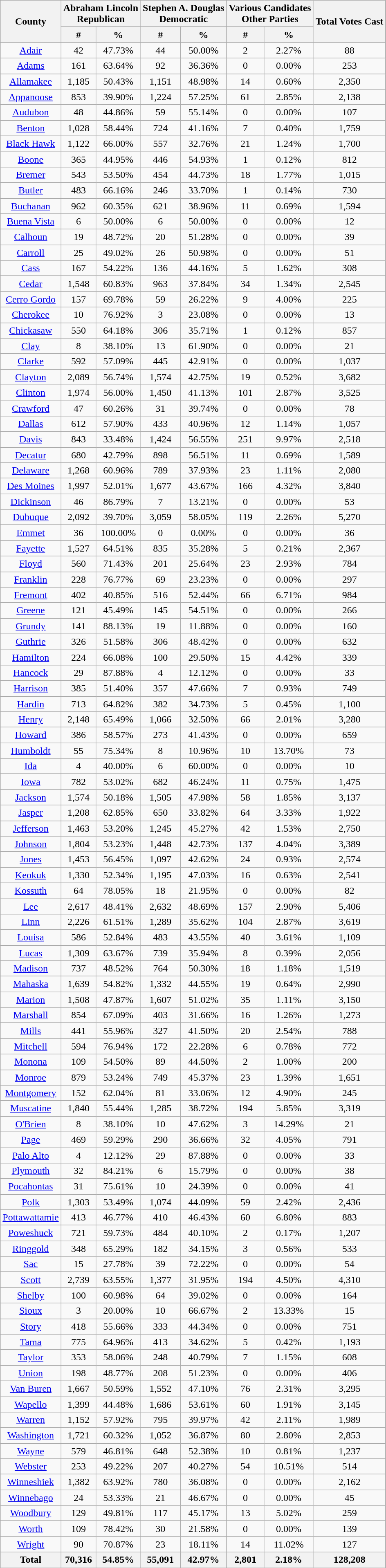<table class="wikitable sortable">
<tr>
<th rowspan="2">County</th>
<th colspan="2">Abraham Lincoln<br>Republican</th>
<th colspan="2">Stephen A. Douglas<br>Democratic</th>
<th colspan="2">Various Candidates<br>Other Parties</th>
<th rowspan="2">Total Votes Cast</th>
</tr>
<tr style="text-align:center;">
<th>#</th>
<th>%</th>
<th>#</th>
<th>%</th>
<th>#</th>
<th>%</th>
</tr>
<tr style="text-align:center;">
<td><a href='#'>Adair</a></td>
<td>42</td>
<td>47.73%</td>
<td>44</td>
<td>50.00%</td>
<td>2</td>
<td>2.27%</td>
<td>88</td>
</tr>
<tr style="text-align:center;">
<td><a href='#'>Adams</a></td>
<td>161</td>
<td>63.64%</td>
<td>92</td>
<td>36.36%</td>
<td>0</td>
<td>0.00%</td>
<td>253</td>
</tr>
<tr style="text-align:center;">
<td><a href='#'>Allamakee</a></td>
<td>1,185</td>
<td>50.43%</td>
<td>1,151</td>
<td>48.98%</td>
<td>14</td>
<td>0.60%</td>
<td>2,350</td>
</tr>
<tr style="text-align:center;">
<td><a href='#'>Appanoose</a></td>
<td>853</td>
<td>39.90%</td>
<td>1,224</td>
<td>57.25%</td>
<td>61</td>
<td>2.85%</td>
<td>2,138</td>
</tr>
<tr style="text-align:center;">
<td><a href='#'>Audubon</a></td>
<td>48</td>
<td>44.86%</td>
<td>59</td>
<td>55.14%</td>
<td>0</td>
<td>0.00%</td>
<td>107</td>
</tr>
<tr style="text-align:center;">
<td><a href='#'>Benton</a></td>
<td>1,028</td>
<td>58.44%</td>
<td>724</td>
<td>41.16%</td>
<td>7</td>
<td>0.40%</td>
<td>1,759</td>
</tr>
<tr style="text-align:center;">
<td><a href='#'>Black Hawk</a></td>
<td>1,122</td>
<td>66.00%</td>
<td>557</td>
<td>32.76%</td>
<td>21</td>
<td>1.24%</td>
<td>1,700</td>
</tr>
<tr style="text-align:center;">
<td><a href='#'>Boone</a></td>
<td>365</td>
<td>44.95%</td>
<td>446</td>
<td>54.93%</td>
<td>1</td>
<td>0.12%</td>
<td>812</td>
</tr>
<tr style="text-align:center;">
<td><a href='#'>Bremer</a></td>
<td>543</td>
<td>53.50%</td>
<td>454</td>
<td>44.73%</td>
<td>18</td>
<td>1.77%</td>
<td>1,015</td>
</tr>
<tr style="text-align:center;">
<td><a href='#'>Butler</a></td>
<td>483</td>
<td>66.16%</td>
<td>246</td>
<td>33.70%</td>
<td>1</td>
<td>0.14%</td>
<td>730</td>
</tr>
<tr style="text-align:center;">
<td><a href='#'>Buchanan</a></td>
<td>962</td>
<td>60.35%</td>
<td>621</td>
<td>38.96%</td>
<td>11</td>
<td>0.69%</td>
<td>1,594</td>
</tr>
<tr style="text-align:center;">
<td><a href='#'>Buena Vista</a></td>
<td>6</td>
<td>50.00%</td>
<td>6</td>
<td>50.00%</td>
<td>0</td>
<td>0.00%</td>
<td>12</td>
</tr>
<tr style="text-align:center;">
<td><a href='#'>Calhoun</a></td>
<td>19</td>
<td>48.72%</td>
<td>20</td>
<td>51.28%</td>
<td>0</td>
<td>0.00%</td>
<td>39</td>
</tr>
<tr style="text-align:center;">
<td><a href='#'>Carroll</a></td>
<td>25</td>
<td>49.02%</td>
<td>26</td>
<td>50.98%</td>
<td>0</td>
<td>0.00%</td>
<td>51</td>
</tr>
<tr style="text-align:center;">
<td><a href='#'>Cass</a></td>
<td>167</td>
<td>54.22%</td>
<td>136</td>
<td>44.16%</td>
<td>5</td>
<td>1.62%</td>
<td>308</td>
</tr>
<tr style="text-align:center;">
<td><a href='#'>Cedar</a></td>
<td>1,548</td>
<td>60.83%</td>
<td>963</td>
<td>37.84%</td>
<td>34</td>
<td>1.34%</td>
<td>2,545</td>
</tr>
<tr style="text-align:center;">
<td><a href='#'>Cerro Gordo</a></td>
<td>157</td>
<td>69.78%</td>
<td>59</td>
<td>26.22%</td>
<td>9</td>
<td>4.00%</td>
<td>225</td>
</tr>
<tr style="text-align:center;">
<td><a href='#'>Cherokee</a></td>
<td>10</td>
<td>76.92%</td>
<td>3</td>
<td>23.08%</td>
<td>0</td>
<td>0.00%</td>
<td>13</td>
</tr>
<tr style="text-align:center;">
<td><a href='#'>Chickasaw</a></td>
<td>550</td>
<td>64.18%</td>
<td>306</td>
<td>35.71%</td>
<td>1</td>
<td>0.12%</td>
<td>857</td>
</tr>
<tr style="text-align:center;">
<td><a href='#'>Clay</a></td>
<td>8</td>
<td>38.10%</td>
<td>13</td>
<td>61.90%</td>
<td>0</td>
<td>0.00%</td>
<td>21</td>
</tr>
<tr style="text-align:center;">
<td><a href='#'>Clarke</a></td>
<td>592</td>
<td>57.09%</td>
<td>445</td>
<td>42.91%</td>
<td>0</td>
<td>0.00%</td>
<td>1,037</td>
</tr>
<tr style="text-align:center;">
<td><a href='#'>Clayton</a></td>
<td>2,089</td>
<td>56.74%</td>
<td>1,574</td>
<td>42.75%</td>
<td>19</td>
<td>0.52%</td>
<td>3,682</td>
</tr>
<tr style="text-align:center;">
<td><a href='#'>Clinton</a></td>
<td>1,974</td>
<td>56.00%</td>
<td>1,450</td>
<td>41.13%</td>
<td>101</td>
<td>2.87%</td>
<td>3,525</td>
</tr>
<tr style="text-align:center;">
<td><a href='#'>Crawford</a></td>
<td>47</td>
<td>60.26%</td>
<td>31</td>
<td>39.74%</td>
<td>0</td>
<td>0.00%</td>
<td>78</td>
</tr>
<tr style="text-align:center;">
<td><a href='#'>Dallas</a></td>
<td>612</td>
<td>57.90%</td>
<td>433</td>
<td>40.96%</td>
<td>12</td>
<td>1.14%</td>
<td>1,057</td>
</tr>
<tr style="text-align:center;">
<td><a href='#'>Davis</a></td>
<td>843</td>
<td>33.48%</td>
<td>1,424</td>
<td>56.55%</td>
<td>251</td>
<td>9.97%</td>
<td>2,518</td>
</tr>
<tr style="text-align:center;">
<td><a href='#'>Decatur</a></td>
<td>680</td>
<td>42.79%</td>
<td>898</td>
<td>56.51%</td>
<td>11</td>
<td>0.69%</td>
<td>1,589</td>
</tr>
<tr style="text-align:center;">
<td><a href='#'>Delaware</a></td>
<td>1,268</td>
<td>60.96%</td>
<td>789</td>
<td>37.93%</td>
<td>23</td>
<td>1.11%</td>
<td>2,080</td>
</tr>
<tr style="text-align:center;">
<td><a href='#'>Des Moines</a></td>
<td>1,997</td>
<td>52.01%</td>
<td>1,677</td>
<td>43.67%</td>
<td>166</td>
<td>4.32%</td>
<td>3,840</td>
</tr>
<tr style="text-align:center;">
<td><a href='#'>Dickinson</a></td>
<td>46</td>
<td>86.79%</td>
<td>7</td>
<td>13.21%</td>
<td>0</td>
<td>0.00%</td>
<td>53</td>
</tr>
<tr style="text-align:center;">
<td><a href='#'>Dubuque</a></td>
<td>2,092</td>
<td>39.70%</td>
<td>3,059</td>
<td>58.05%</td>
<td>119</td>
<td>2.26%</td>
<td>5,270</td>
</tr>
<tr style="text-align:center;">
<td><a href='#'>Emmet</a></td>
<td>36</td>
<td>100.00%</td>
<td>0</td>
<td>0.00%</td>
<td>0</td>
<td>0.00%</td>
<td>36</td>
</tr>
<tr style="text-align:center;">
<td><a href='#'>Fayette</a></td>
<td>1,527</td>
<td>64.51%</td>
<td>835</td>
<td>35.28%</td>
<td>5</td>
<td>0.21%</td>
<td>2,367</td>
</tr>
<tr style="text-align:center;">
<td><a href='#'>Floyd</a></td>
<td>560</td>
<td>71.43%</td>
<td>201</td>
<td>25.64%</td>
<td>23</td>
<td>2.93%</td>
<td>784</td>
</tr>
<tr style="text-align:center;">
<td><a href='#'>Franklin</a></td>
<td>228</td>
<td>76.77%</td>
<td>69</td>
<td>23.23%</td>
<td>0</td>
<td>0.00%</td>
<td>297</td>
</tr>
<tr style="text-align:center;">
<td><a href='#'>Fremont</a></td>
<td>402</td>
<td>40.85%</td>
<td>516</td>
<td>52.44%</td>
<td>66</td>
<td>6.71%</td>
<td>984</td>
</tr>
<tr style="text-align:center;">
<td><a href='#'>Greene</a></td>
<td>121</td>
<td>45.49%</td>
<td>145</td>
<td>54.51%</td>
<td>0</td>
<td>0.00%</td>
<td>266</td>
</tr>
<tr style="text-align:center;">
<td><a href='#'>Grundy</a></td>
<td>141</td>
<td>88.13%</td>
<td>19</td>
<td>11.88%</td>
<td>0</td>
<td>0.00%</td>
<td>160</td>
</tr>
<tr style="text-align:center;">
<td><a href='#'>Guthrie</a></td>
<td>326</td>
<td>51.58%</td>
<td>306</td>
<td>48.42%</td>
<td>0</td>
<td>0.00%</td>
<td>632</td>
</tr>
<tr style="text-align:center;">
<td><a href='#'>Hamilton</a></td>
<td>224</td>
<td>66.08%</td>
<td>100</td>
<td>29.50%</td>
<td>15</td>
<td>4.42%</td>
<td>339</td>
</tr>
<tr style="text-align:center;">
<td><a href='#'>Hancock</a></td>
<td>29</td>
<td>87.88%</td>
<td>4</td>
<td>12.12%</td>
<td>0</td>
<td>0.00%</td>
<td>33</td>
</tr>
<tr style="text-align:center;">
<td><a href='#'>Harrison</a></td>
<td>385</td>
<td>51.40%</td>
<td>357</td>
<td>47.66%</td>
<td>7</td>
<td>0.93%</td>
<td>749</td>
</tr>
<tr style="text-align:center;">
<td><a href='#'>Hardin</a></td>
<td>713</td>
<td>64.82%</td>
<td>382</td>
<td>34.73%</td>
<td>5</td>
<td>0.45%</td>
<td>1,100</td>
</tr>
<tr style="text-align:center;">
<td><a href='#'>Henry</a></td>
<td>2,148</td>
<td>65.49%</td>
<td>1,066</td>
<td>32.50%</td>
<td>66</td>
<td>2.01%</td>
<td>3,280</td>
</tr>
<tr style="text-align:center;">
<td><a href='#'>Howard</a></td>
<td>386</td>
<td>58.57%</td>
<td>273</td>
<td>41.43%</td>
<td>0</td>
<td>0.00%</td>
<td>659</td>
</tr>
<tr style="text-align:center;">
<td><a href='#'>Humboldt</a></td>
<td>55</td>
<td>75.34%</td>
<td>8</td>
<td>10.96%</td>
<td>10</td>
<td>13.70%</td>
<td>73</td>
</tr>
<tr style="text-align:center;">
<td><a href='#'>Ida</a></td>
<td>4</td>
<td>40.00%</td>
<td>6</td>
<td>60.00%</td>
<td>0</td>
<td>0.00%</td>
<td>10</td>
</tr>
<tr style="text-align:center;">
<td><a href='#'>Iowa</a></td>
<td>782</td>
<td>53.02%</td>
<td>682</td>
<td>46.24%</td>
<td>11</td>
<td>0.75%</td>
<td>1,475</td>
</tr>
<tr style="text-align:center;">
<td><a href='#'>Jackson</a></td>
<td>1,574</td>
<td>50.18%</td>
<td>1,505</td>
<td>47.98%</td>
<td>58</td>
<td>1.85%</td>
<td>3,137</td>
</tr>
<tr style="text-align:center;">
<td><a href='#'>Jasper</a></td>
<td>1,208</td>
<td>62.85%</td>
<td>650</td>
<td>33.82%</td>
<td>64</td>
<td>3.33%</td>
<td>1,922</td>
</tr>
<tr style="text-align:center;">
<td><a href='#'>Jefferson</a></td>
<td>1,463</td>
<td>53.20%</td>
<td>1,245</td>
<td>45.27%</td>
<td>42</td>
<td>1.53%</td>
<td>2,750</td>
</tr>
<tr style="text-align:center;">
<td><a href='#'>Johnson</a></td>
<td>1,804</td>
<td>53.23%</td>
<td>1,448</td>
<td>42.73%</td>
<td>137</td>
<td>4.04%</td>
<td>3,389</td>
</tr>
<tr style="text-align:center;">
<td><a href='#'>Jones</a></td>
<td>1,453</td>
<td>56.45%</td>
<td>1,097</td>
<td>42.62%</td>
<td>24</td>
<td>0.93%</td>
<td>2,574</td>
</tr>
<tr style="text-align:center;">
<td><a href='#'>Keokuk</a></td>
<td>1,330</td>
<td>52.34%</td>
<td>1,195</td>
<td>47.03%</td>
<td>16</td>
<td>0.63%</td>
<td>2,541</td>
</tr>
<tr style="text-align:center;">
<td><a href='#'>Kossuth</a></td>
<td>64</td>
<td>78.05%</td>
<td>18</td>
<td>21.95%</td>
<td>0</td>
<td>0.00%</td>
<td>82</td>
</tr>
<tr style="text-align:center;">
<td><a href='#'>Lee</a></td>
<td>2,617</td>
<td>48.41%</td>
<td>2,632</td>
<td>48.69%</td>
<td>157</td>
<td>2.90%</td>
<td>5,406</td>
</tr>
<tr style="text-align:center;">
<td><a href='#'>Linn</a></td>
<td>2,226</td>
<td>61.51%</td>
<td>1,289</td>
<td>35.62%</td>
<td>104</td>
<td>2.87%</td>
<td>3,619</td>
</tr>
<tr style="text-align:center;">
<td><a href='#'>Louisa</a></td>
<td>586</td>
<td>52.84%</td>
<td>483</td>
<td>43.55%</td>
<td>40</td>
<td>3.61%</td>
<td>1,109</td>
</tr>
<tr style="text-align:center;">
<td><a href='#'>Lucas</a></td>
<td>1,309</td>
<td>63.67%</td>
<td>739</td>
<td>35.94%</td>
<td>8</td>
<td>0.39%</td>
<td>2,056</td>
</tr>
<tr style="text-align:center;">
<td><a href='#'>Madison</a></td>
<td>737</td>
<td>48.52%</td>
<td>764</td>
<td>50.30%</td>
<td>18</td>
<td>1.18%</td>
<td>1,519</td>
</tr>
<tr style="text-align:center;">
<td><a href='#'>Mahaska</a></td>
<td>1,639</td>
<td>54.82%</td>
<td>1,332</td>
<td>44.55%</td>
<td>19</td>
<td>0.64%</td>
<td>2,990</td>
</tr>
<tr style="text-align:center;">
<td><a href='#'>Marion</a></td>
<td>1,508</td>
<td>47.87%</td>
<td>1,607</td>
<td>51.02%</td>
<td>35</td>
<td>1.11%</td>
<td>3,150</td>
</tr>
<tr style="text-align:center;">
<td><a href='#'>Marshall</a></td>
<td>854</td>
<td>67.09%</td>
<td>403</td>
<td>31.66%</td>
<td>16</td>
<td>1.26%</td>
<td>1,273</td>
</tr>
<tr style="text-align:center;">
<td><a href='#'>Mills</a></td>
<td>441</td>
<td>55.96%</td>
<td>327</td>
<td>41.50%</td>
<td>20</td>
<td>2.54%</td>
<td>788</td>
</tr>
<tr style="text-align:center;">
<td><a href='#'>Mitchell</a></td>
<td>594</td>
<td>76.94%</td>
<td>172</td>
<td>22.28%</td>
<td>6</td>
<td>0.78%</td>
<td>772</td>
</tr>
<tr style="text-align:center;">
<td><a href='#'>Monona</a></td>
<td>109</td>
<td>54.50%</td>
<td>89</td>
<td>44.50%</td>
<td>2</td>
<td>1.00%</td>
<td>200</td>
</tr>
<tr style="text-align:center;">
<td><a href='#'>Monroe</a></td>
<td>879</td>
<td>53.24%</td>
<td>749</td>
<td>45.37%</td>
<td>23</td>
<td>1.39%</td>
<td>1,651</td>
</tr>
<tr style="text-align:center;">
<td><a href='#'>Montgomery</a></td>
<td>152</td>
<td>62.04%</td>
<td>81</td>
<td>33.06%</td>
<td>12</td>
<td>4.90%</td>
<td>245</td>
</tr>
<tr style="text-align:center;">
<td><a href='#'>Muscatine</a></td>
<td>1,840</td>
<td>55.44%</td>
<td>1,285</td>
<td>38.72%</td>
<td>194</td>
<td>5.85%</td>
<td>3,319</td>
</tr>
<tr style="text-align:center;">
<td><a href='#'>O'Brien</a></td>
<td>8</td>
<td>38.10%</td>
<td>10</td>
<td>47.62%</td>
<td>3</td>
<td>14.29%</td>
<td>21</td>
</tr>
<tr style="text-align:center;">
<td><a href='#'>Page</a></td>
<td>469</td>
<td>59.29%</td>
<td>290</td>
<td>36.66%</td>
<td>32</td>
<td>4.05%</td>
<td>791</td>
</tr>
<tr style="text-align:center;">
<td><a href='#'>Palo Alto</a></td>
<td>4</td>
<td>12.12%</td>
<td>29</td>
<td>87.88%</td>
<td>0</td>
<td>0.00%</td>
<td>33</td>
</tr>
<tr style="text-align:center;">
<td><a href='#'>Plymouth</a></td>
<td>32</td>
<td>84.21%</td>
<td>6</td>
<td>15.79%</td>
<td>0</td>
<td>0.00%</td>
<td>38</td>
</tr>
<tr style="text-align:center;">
<td><a href='#'>Pocahontas</a></td>
<td>31</td>
<td>75.61%</td>
<td>10</td>
<td>24.39%</td>
<td>0</td>
<td>0.00%</td>
<td>41</td>
</tr>
<tr style="text-align:center;">
<td><a href='#'>Polk</a></td>
<td>1,303</td>
<td>53.49%</td>
<td>1,074</td>
<td>44.09%</td>
<td>59</td>
<td>2.42%</td>
<td>2,436</td>
</tr>
<tr style="text-align:center;">
<td><a href='#'>Pottawattamie</a></td>
<td>413</td>
<td>46.77%</td>
<td>410</td>
<td>46.43%</td>
<td>60</td>
<td>6.80%</td>
<td>883</td>
</tr>
<tr style="text-align:center;">
<td><a href='#'>Poweshuck</a></td>
<td>721</td>
<td>59.73%</td>
<td>484</td>
<td>40.10%</td>
<td>2</td>
<td>0.17%</td>
<td>1,207</td>
</tr>
<tr style="text-align:center;">
<td><a href='#'>Ringgold</a></td>
<td>348</td>
<td>65.29%</td>
<td>182</td>
<td>34.15%</td>
<td>3</td>
<td>0.56%</td>
<td>533</td>
</tr>
<tr style="text-align:center;">
<td><a href='#'>Sac</a></td>
<td>15</td>
<td>27.78%</td>
<td>39</td>
<td>72.22%</td>
<td>0</td>
<td>0.00%</td>
<td>54</td>
</tr>
<tr style="text-align:center;">
<td><a href='#'>Scott</a></td>
<td>2,739</td>
<td>63.55%</td>
<td>1,377</td>
<td>31.95%</td>
<td>194</td>
<td>4.50%</td>
<td>4,310</td>
</tr>
<tr style="text-align:center;">
<td><a href='#'>Shelby</a></td>
<td>100</td>
<td>60.98%</td>
<td>64</td>
<td>39.02%</td>
<td>0</td>
<td>0.00%</td>
<td>164</td>
</tr>
<tr style="text-align:center;">
<td><a href='#'>Sioux</a></td>
<td>3</td>
<td>20.00%</td>
<td>10</td>
<td>66.67%</td>
<td>2</td>
<td>13.33%</td>
<td>15</td>
</tr>
<tr style="text-align:center;">
<td><a href='#'>Story</a></td>
<td>418</td>
<td>55.66%</td>
<td>333</td>
<td>44.34%</td>
<td>0</td>
<td>0.00%</td>
<td>751</td>
</tr>
<tr style="text-align:center;">
<td><a href='#'>Tama</a></td>
<td>775</td>
<td>64.96%</td>
<td>413</td>
<td>34.62%</td>
<td>5</td>
<td>0.42%</td>
<td>1,193</td>
</tr>
<tr style="text-align:center;">
<td><a href='#'>Taylor</a></td>
<td>353</td>
<td>58.06%</td>
<td>248</td>
<td>40.79%</td>
<td>7</td>
<td>1.15%</td>
<td>608</td>
</tr>
<tr style="text-align:center;">
<td><a href='#'>Union</a></td>
<td>198</td>
<td>48.77%</td>
<td>208</td>
<td>51.23%</td>
<td>0</td>
<td>0.00%</td>
<td>406</td>
</tr>
<tr style="text-align:center;">
<td><a href='#'>Van Buren</a></td>
<td>1,667</td>
<td>50.59%</td>
<td>1,552</td>
<td>47.10%</td>
<td>76</td>
<td>2.31%</td>
<td>3,295</td>
</tr>
<tr style="text-align:center;">
<td><a href='#'>Wapello</a></td>
<td>1,399</td>
<td>44.48%</td>
<td>1,686</td>
<td>53.61%</td>
<td>60</td>
<td>1.91%</td>
<td>3,145</td>
</tr>
<tr style="text-align:center;">
<td><a href='#'>Warren</a></td>
<td>1,152</td>
<td>57.92%</td>
<td>795</td>
<td>39.97%</td>
<td>42</td>
<td>2.11%</td>
<td>1,989</td>
</tr>
<tr style="text-align:center;">
<td><a href='#'>Washington</a></td>
<td>1,721</td>
<td>60.32%</td>
<td>1,052</td>
<td>36.87%</td>
<td>80</td>
<td>2.80%</td>
<td>2,853</td>
</tr>
<tr style="text-align:center;">
<td><a href='#'>Wayne</a></td>
<td>579</td>
<td>46.81%</td>
<td>648</td>
<td>52.38%</td>
<td>10</td>
<td>0.81%</td>
<td>1,237</td>
</tr>
<tr style="text-align:center;">
<td><a href='#'>Webster</a></td>
<td>253</td>
<td>49.22%</td>
<td>207</td>
<td>40.27%</td>
<td>54</td>
<td>10.51%</td>
<td>514</td>
</tr>
<tr style="text-align:center;">
<td><a href='#'>Winneshiek</a></td>
<td>1,382</td>
<td>63.92%</td>
<td>780</td>
<td>36.08%</td>
<td>0</td>
<td>0.00%</td>
<td>2,162</td>
</tr>
<tr style="text-align:center;">
<td><a href='#'>Winnebago</a></td>
<td>24</td>
<td>53.33%</td>
<td>21</td>
<td>46.67%</td>
<td>0</td>
<td>0.00%</td>
<td>45</td>
</tr>
<tr style="text-align:center;">
<td><a href='#'>Woodbury</a></td>
<td>129</td>
<td>49.81%</td>
<td>117</td>
<td>45.17%</td>
<td>13</td>
<td>5.02%</td>
<td>259</td>
</tr>
<tr style="text-align:center;">
<td><a href='#'>Worth</a></td>
<td>109</td>
<td>78.42%</td>
<td>30</td>
<td>21.58%</td>
<td>0</td>
<td>0.00%</td>
<td>139</td>
</tr>
<tr style="text-align:center;">
<td><a href='#'>Wright</a></td>
<td>90</td>
<td>70.87%</td>
<td>23</td>
<td>18.11%</td>
<td>14</td>
<td>11.02%</td>
<td>127</td>
</tr>
<tr style="text-align:center;">
<th>Total</th>
<th>70,316</th>
<th>54.85%</th>
<th>55,091</th>
<th>42.97%</th>
<th>2,801</th>
<th>2.18%</th>
<th>128,208</th>
</tr>
</table>
